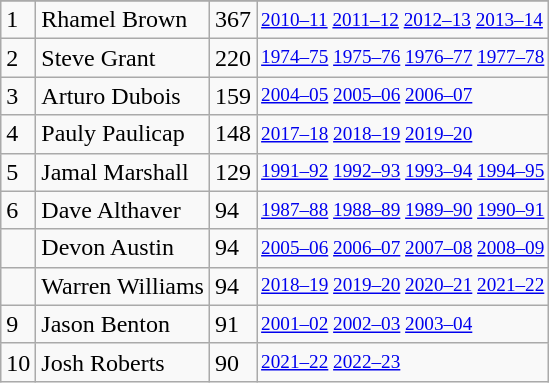<table class="wikitable">
<tr>
</tr>
<tr>
<td>1</td>
<td>Rhamel Brown</td>
<td>367</td>
<td style="font-size:80%;"><a href='#'>2010–11</a> <a href='#'>2011–12</a> <a href='#'>2012–13</a> <a href='#'>2013–14</a></td>
</tr>
<tr>
<td>2</td>
<td>Steve Grant</td>
<td>220</td>
<td style="font-size:80%;"><a href='#'>1974–75</a> <a href='#'>1975–76</a> <a href='#'>1976–77</a> <a href='#'>1977–78</a></td>
</tr>
<tr>
<td>3</td>
<td>Arturo Dubois</td>
<td>159</td>
<td style="font-size:80%;"><a href='#'>2004–05</a> <a href='#'>2005–06</a> <a href='#'>2006–07</a></td>
</tr>
<tr>
<td>4</td>
<td>Pauly Paulicap</td>
<td>148</td>
<td style="font-size:80%;"><a href='#'>2017–18</a> <a href='#'>2018–19</a> <a href='#'>2019–20</a></td>
</tr>
<tr>
<td>5</td>
<td>Jamal Marshall</td>
<td>129</td>
<td style="font-size:80%;"><a href='#'>1991–92</a> <a href='#'>1992–93</a> <a href='#'>1993–94</a> <a href='#'>1994–95</a></td>
</tr>
<tr>
<td>6</td>
<td>Dave Althaver</td>
<td>94</td>
<td style="font-size:80%;"><a href='#'>1987–88</a> <a href='#'>1988–89</a> <a href='#'>1989–90</a> <a href='#'>1990–91</a></td>
</tr>
<tr>
<td></td>
<td>Devon Austin</td>
<td>94</td>
<td style="font-size:80%;"><a href='#'>2005–06</a> <a href='#'>2006–07</a> <a href='#'>2007–08</a> <a href='#'>2008–09</a></td>
</tr>
<tr>
<td></td>
<td>Warren Williams</td>
<td>94</td>
<td style="font-size:80%;"><a href='#'>2018–19</a> <a href='#'>2019–20</a> <a href='#'>2020–21</a> <a href='#'>2021–22</a></td>
</tr>
<tr>
<td>9</td>
<td>Jason Benton</td>
<td>91</td>
<td style="font-size:80%;"><a href='#'>2001–02</a> <a href='#'>2002–03</a> <a href='#'>2003–04</a></td>
</tr>
<tr>
<td>10</td>
<td>Josh Roberts</td>
<td>90</td>
<td style="font-size:80%;"><a href='#'>2021–22</a> <a href='#'>2022–23</a></td>
</tr>
</table>
